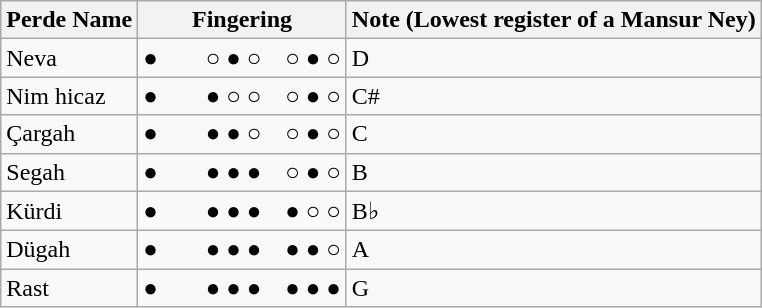<table class="wikitable">
<tr>
<th>Perde Name</th>
<th>Fingering</th>
<th>Note (Lowest register of a Mansur Ney)</th>
</tr>
<tr>
<td>Neva</td>
<td>●  ○ ● ○ ○ ● ○</td>
<td>D</td>
</tr>
<tr>
<td>Nim hicaz</td>
<td>●  ● ○ ○ ○ ● ○</td>
<td>C#</td>
</tr>
<tr>
<td>Çargah</td>
<td>●  ● ● ○ ○ ● ○</td>
<td>C</td>
</tr>
<tr>
<td>Segah</td>
<td>●  ● ● ● ○ ● ○</td>
<td>B</td>
</tr>
<tr>
<td>Kürdi</td>
<td>●  ● ● ● ● ○ ○</td>
<td>B♭</td>
</tr>
<tr>
<td>Dügah</td>
<td>●  ● ● ● ● ● ○</td>
<td>A</td>
</tr>
<tr>
<td>Rast</td>
<td>●  ● ● ● ● ● ●</td>
<td>G</td>
</tr>
</table>
